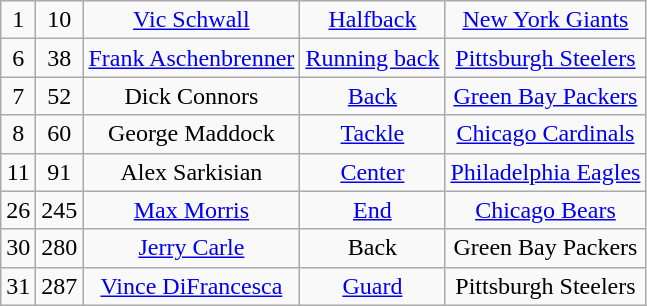<table class="wikitable" style="text-align:center">
<tr>
<td>1</td>
<td>10</td>
<td><a href='#'>Vic Schwall</a></td>
<td><a href='#'>Halfback</a></td>
<td><a href='#'>New York Giants</a></td>
</tr>
<tr>
<td>6</td>
<td>38</td>
<td><a href='#'>Frank Aschenbrenner</a></td>
<td><a href='#'>Running back</a></td>
<td><a href='#'>Pittsburgh Steelers</a></td>
</tr>
<tr>
<td>7</td>
<td>52</td>
<td>Dick Connors</td>
<td><a href='#'>Back</a></td>
<td><a href='#'>Green Bay Packers</a></td>
</tr>
<tr>
<td>8</td>
<td>60</td>
<td>George Maddock</td>
<td><a href='#'>Tackle</a></td>
<td><a href='#'>Chicago Cardinals</a></td>
</tr>
<tr>
<td>11</td>
<td>91</td>
<td>Alex Sarkisian</td>
<td><a href='#'>Center</a></td>
<td><a href='#'>Philadelphia Eagles</a></td>
</tr>
<tr>
<td>26</td>
<td>245</td>
<td><a href='#'>Max Morris</a></td>
<td><a href='#'>End</a></td>
<td><a href='#'>Chicago Bears</a></td>
</tr>
<tr>
<td>30</td>
<td>280</td>
<td><a href='#'>Jerry Carle</a></td>
<td>Back</td>
<td>Green Bay Packers</td>
</tr>
<tr>
<td>31</td>
<td>287</td>
<td><a href='#'>Vince DiFrancesca</a></td>
<td><a href='#'>Guard</a></td>
<td>Pittsburgh Steelers</td>
</tr>
</table>
